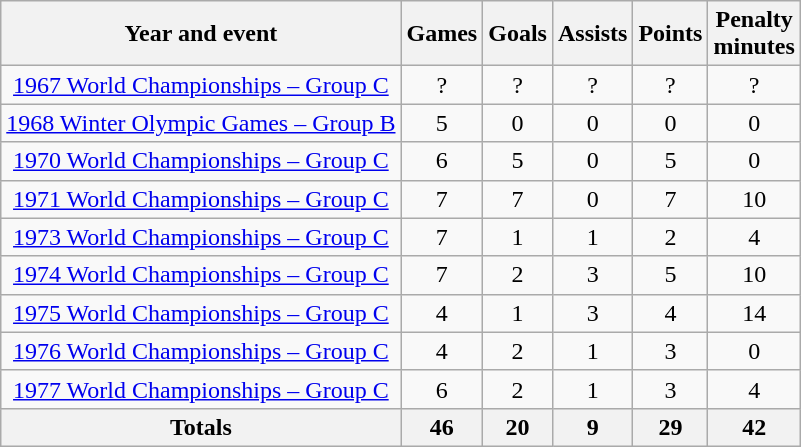<table class="wikitable">
<tr>
<th>Year and event</th>
<th>Games</th>
<th>Goals</th>
<th>Assists</th>
<th>Points</th>
<th>Penalty<br>minutes</th>
</tr>
<tr align="center">
<td><a href='#'>1967 World Championships – Group C</a></td>
<td>?</td>
<td>?</td>
<td>?</td>
<td>?</td>
<td>?</td>
</tr>
<tr align="center">
<td><a href='#'>1968 Winter Olympic Games – Group B</a></td>
<td>5</td>
<td>0</td>
<td>0</td>
<td>0</td>
<td>0</td>
</tr>
<tr align="center">
<td><a href='#'>1970 World Championships – Group C</a></td>
<td>6</td>
<td>5</td>
<td>0</td>
<td>5</td>
<td>0</td>
</tr>
<tr align="center">
<td><a href='#'>1971 World Championships – Group C</a></td>
<td>7</td>
<td>7</td>
<td>0</td>
<td>7</td>
<td>10</td>
</tr>
<tr align="center">
<td><a href='#'>1973 World Championships – Group C</a></td>
<td>7</td>
<td>1</td>
<td>1</td>
<td>2</td>
<td>4</td>
</tr>
<tr align="center">
<td><a href='#'>1974 World Championships – Group C</a></td>
<td>7</td>
<td>2</td>
<td>3</td>
<td>5</td>
<td>10</td>
</tr>
<tr align="center">
<td><a href='#'>1975 World Championships – Group C</a></td>
<td>4</td>
<td>1</td>
<td>3</td>
<td>4</td>
<td>14</td>
</tr>
<tr align="center">
<td><a href='#'>1976 World Championships – Group C</a></td>
<td>4</td>
<td>2</td>
<td>1</td>
<td>3</td>
<td>0</td>
</tr>
<tr align="center">
<td><a href='#'>1977 World Championships – Group C</a></td>
<td>6</td>
<td>2</td>
<td>1</td>
<td>3</td>
<td>4</td>
</tr>
<tr align="center">
<th>Totals</th>
<th>46</th>
<th>20</th>
<th>9</th>
<th>29</th>
<th>42</th>
</tr>
</table>
